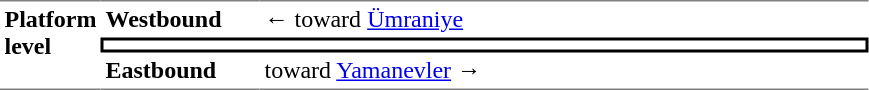<table table border=0 cellspacing=0 cellpadding=3>
<tr>
<td style="border-top:solid 1px gray;border-bottom:solid 1px gray;" width=50 rowspan=3 valign=top><strong>Platform level</strong></td>
<td style="border-top:solid 1px gray;" width=100><strong>Westbound</strong></td>
<td style="border-top:solid 1px gray;" width=400>←  toward <a href='#'>Ümraniye</a></td>
</tr>
<tr>
<td style="border-top:solid 2px black;border-right:solid 2px black;border-left:solid 2px black;border-bottom:solid 2px black;text-align:center;" colspan=2></td>
</tr>
<tr>
<td style="border-bottom:solid 1px gray;"><strong>Eastbound</strong></td>
<td style="border-bottom:solid 1px gray;"> toward <a href='#'>Yamanevler</a> →</td>
</tr>
</table>
